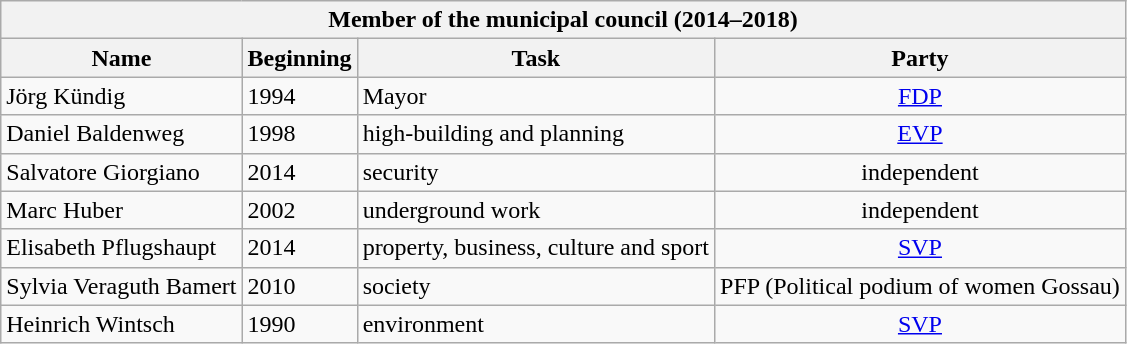<table class="wikitable">
<tr>
<th colspan="4" bgcolor="#d2d2d2">Member of the municipal council (2014–2018)</th>
</tr>
<tr>
<th>Name</th>
<th>Beginning</th>
<th>Task</th>
<th>Party</th>
</tr>
<tr>
<td>Jörg Kündig</td>
<td>1994</td>
<td>Mayor</td>
<td align="center"><a href='#'>FDP</a></td>
</tr>
<tr>
<td>Daniel Baldenweg</td>
<td>1998</td>
<td>high-building and planning</td>
<td align="center"><a href='#'>EVP</a></td>
</tr>
<tr>
<td>Salvatore Giorgiano</td>
<td>2014</td>
<td>security</td>
<td align="center">independent</td>
</tr>
<tr>
<td>Marc Huber</td>
<td>2002</td>
<td>underground work</td>
<td align="center">independent</td>
</tr>
<tr>
<td>Elisabeth Pflugshaupt</td>
<td>2014</td>
<td>property, business, culture and sport</td>
<td align="center"><a href='#'>SVP</a></td>
</tr>
<tr>
<td>Sylvia Veraguth Bamert</td>
<td>2010</td>
<td>society</td>
<td align="center">PFP (Political podium of women Gossau)</td>
</tr>
<tr>
<td>Heinrich Wintsch</td>
<td>1990</td>
<td>environment</td>
<td align="center"><a href='#'>SVP</a></td>
</tr>
</table>
